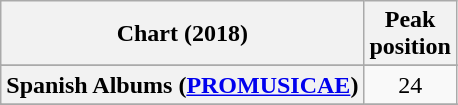<table class="wikitable sortable plainrowheaders" style="text-align:center">
<tr>
<th scope="col">Chart (2018)</th>
<th scope="col">Peak<br> position</th>
</tr>
<tr>
</tr>
<tr>
</tr>
<tr>
</tr>
<tr>
</tr>
<tr>
</tr>
<tr>
</tr>
<tr>
</tr>
<tr>
</tr>
<tr>
</tr>
<tr>
</tr>
<tr>
</tr>
<tr>
<th scope="row">Spanish Albums (<a href='#'>PROMUSICAE</a>)</th>
<td>24</td>
</tr>
<tr>
</tr>
<tr>
</tr>
<tr>
</tr>
<tr>
</tr>
</table>
